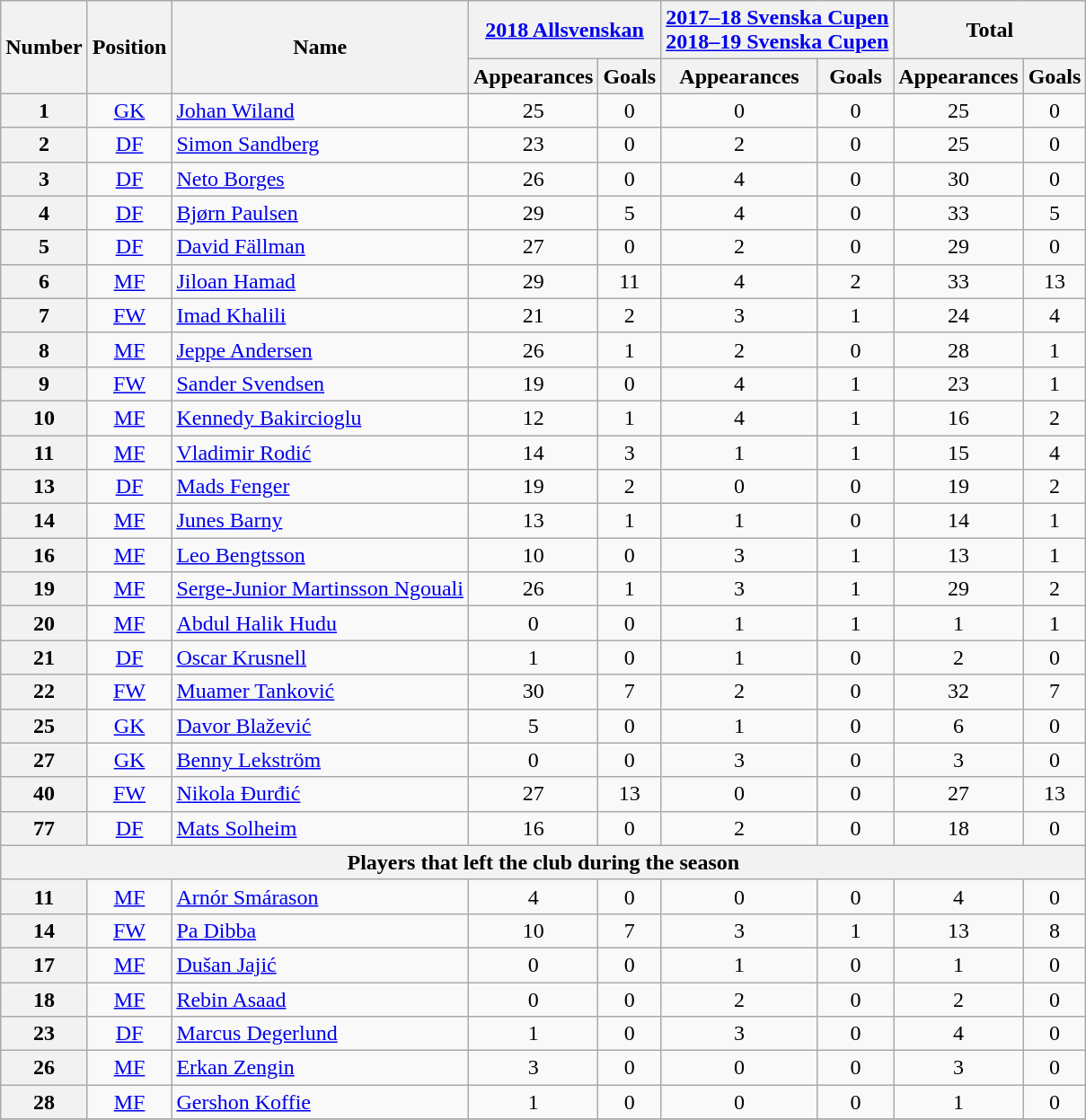<table class="wikitable sortable plainrowheaders" style="text-align:center">
<tr>
<th rowspan="2" scope=col>Number</th>
<th rowspan="2" scope=col>Position</th>
<th rowspan="2" scope=col>Name</th>
<th colspan="2"><a href='#'>2018 Allsvenskan</a></th>
<th colspan="2"><a href='#'>2017–18 Svenska Cupen</a><br><a href='#'>2018–19 Svenska Cupen</a></th>
<th colspan="2">Total</th>
</tr>
<tr>
<th>Appearances</th>
<th>Goals</th>
<th>Appearances</th>
<th>Goals</th>
<th>Appearances</th>
<th>Goals</th>
</tr>
<tr>
<th style="text-align:center" scope=row>1</th>
<td><a href='#'>GK</a></td>
<td style="text-align:left;"><a href='#'>Johan Wiland</a><br></td>
<td>25</td>
<td>0<br></td>
<td>0</td>
<td>0<br></td>
<td>25</td>
<td>0</td>
</tr>
<tr>
<th style="text-align:center" scope=row>2</th>
<td><a href='#'>DF</a></td>
<td style="text-align:left;"><a href='#'>Simon Sandberg</a><br></td>
<td>23</td>
<td>0<br></td>
<td>2</td>
<td>0<br></td>
<td>25</td>
<td>0</td>
</tr>
<tr>
<th style="text-align:center" scope=row>3</th>
<td><a href='#'>DF</a></td>
<td style="text-align:left;"><a href='#'>Neto Borges</a><br></td>
<td>26</td>
<td>0<br></td>
<td>4</td>
<td>0<br></td>
<td>30</td>
<td>0</td>
</tr>
<tr>
<th style="text-align:center" scope=row>4</th>
<td><a href='#'>DF</a></td>
<td style="text-align:left;"><a href='#'>Bjørn Paulsen</a><br></td>
<td>29</td>
<td>5<br></td>
<td>4</td>
<td>0<br></td>
<td>33</td>
<td>5</td>
</tr>
<tr>
<th style="text-align:center" scope=row>5</th>
<td><a href='#'>DF</a></td>
<td style="text-align:left;"><a href='#'>David Fällman</a><br></td>
<td>27</td>
<td>0<br></td>
<td>2</td>
<td>0<br></td>
<td>29</td>
<td>0</td>
</tr>
<tr>
<th style="text-align:center" scope=row>6</th>
<td><a href='#'>MF</a></td>
<td style="text-align:left;"><a href='#'>Jiloan Hamad</a><br></td>
<td>29</td>
<td>11<br></td>
<td>4</td>
<td>2<br></td>
<td>33</td>
<td>13</td>
</tr>
<tr>
<th style="text-align:center" scope=row>7</th>
<td><a href='#'>FW</a></td>
<td style="text-align:left;"><a href='#'>Imad Khalili</a><br></td>
<td>21</td>
<td>2<br></td>
<td>3</td>
<td>1<br></td>
<td>24</td>
<td>4</td>
</tr>
<tr>
<th style="text-align:center" scope=row>8</th>
<td><a href='#'>MF</a></td>
<td style="text-align:left;"><a href='#'>Jeppe Andersen</a><br></td>
<td>26</td>
<td>1<br></td>
<td>2</td>
<td>0<br></td>
<td>28</td>
<td>1</td>
</tr>
<tr>
<th style="text-align:center" scope=row>9</th>
<td><a href='#'>FW</a></td>
<td style="text-align:left;"><a href='#'>Sander Svendsen</a><br></td>
<td>19</td>
<td>0<br></td>
<td>4</td>
<td>1<br></td>
<td>23</td>
<td>1</td>
</tr>
<tr>
<th style="text-align:center" scope=row>10</th>
<td><a href='#'>MF</a></td>
<td style="text-align:left;"><a href='#'>Kennedy Bakircioglu</a><br></td>
<td>12</td>
<td>1<br></td>
<td>4</td>
<td>1<br></td>
<td>16</td>
<td>2</td>
</tr>
<tr>
<th style="text-align:center" scope=row>11</th>
<td><a href='#'>MF</a></td>
<td style="text-align:left;"><a href='#'>Vladimir Rodić</a><br></td>
<td>14</td>
<td>3<br></td>
<td>1</td>
<td>1<br></td>
<td>15</td>
<td>4</td>
</tr>
<tr>
<th style="text-align:center" scope=row>13</th>
<td><a href='#'>DF</a></td>
<td style="text-align:left;"><a href='#'>Mads Fenger</a><br></td>
<td>19</td>
<td>2<br></td>
<td>0</td>
<td>0<br></td>
<td>19</td>
<td>2</td>
</tr>
<tr>
<th style="text-align:center" scope=row>14</th>
<td><a href='#'>MF</a></td>
<td style="text-align:left;"><a href='#'>Junes Barny</a><br></td>
<td>13</td>
<td>1<br></td>
<td>1</td>
<td>0<br></td>
<td>14</td>
<td>1</td>
</tr>
<tr>
<th style="text-align:center" scope=row>16</th>
<td><a href='#'>MF</a></td>
<td style="text-align:left;"><a href='#'>Leo Bengtsson</a><br></td>
<td>10</td>
<td>0<br></td>
<td>3</td>
<td>1<br></td>
<td>13</td>
<td>1</td>
</tr>
<tr>
<th style="text-align:center" scope=row>19</th>
<td><a href='#'>MF</a></td>
<td style="text-align:left;"><a href='#'>Serge-Junior Martinsson Ngouali</a><br></td>
<td>26</td>
<td>1<br></td>
<td>3</td>
<td>1<br></td>
<td>29</td>
<td>2</td>
</tr>
<tr>
<th style="text-align:center" scope=row>20</th>
<td><a href='#'>MF</a></td>
<td style="text-align:left;"><a href='#'>Abdul Halik Hudu</a><br></td>
<td>0</td>
<td>0<br></td>
<td>1</td>
<td>1<br></td>
<td>1</td>
<td>1</td>
</tr>
<tr>
<th style="text-align:center" scope=row>21</th>
<td><a href='#'>DF</a></td>
<td style="text-align:left;"><a href='#'>Oscar Krusnell</a><br></td>
<td>1</td>
<td>0<br></td>
<td>1</td>
<td>0<br></td>
<td>2</td>
<td>0</td>
</tr>
<tr>
<th style="text-align:center" scope=row>22</th>
<td><a href='#'>FW</a></td>
<td style="text-align:left;"><a href='#'>Muamer Tanković</a><br></td>
<td>30</td>
<td>7<br></td>
<td>2</td>
<td>0<br></td>
<td>32</td>
<td>7</td>
</tr>
<tr>
<th style="text-align:center" scope=row>25</th>
<td><a href='#'>GK</a></td>
<td style="text-align:left;"><a href='#'>Davor Blažević</a><br></td>
<td>5</td>
<td>0<br></td>
<td>1</td>
<td>0<br></td>
<td>6</td>
<td>0</td>
</tr>
<tr>
<th style="text-align:center" scope=row>27</th>
<td><a href='#'>GK</a></td>
<td style="text-align:left;"><a href='#'>Benny Lekström</a><br></td>
<td>0</td>
<td>0<br></td>
<td>3</td>
<td>0<br></td>
<td>3</td>
<td>0</td>
</tr>
<tr>
<th style="text-align:center" scope=row>40</th>
<td><a href='#'>FW</a></td>
<td style="text-align:left;"><a href='#'>Nikola Đurđić</a><br></td>
<td>27</td>
<td>13<br></td>
<td>0</td>
<td>0<br></td>
<td>27</td>
<td>13</td>
</tr>
<tr>
<th style="text-align:center" scope=row>77</th>
<td><a href='#'>DF</a></td>
<td style="text-align:left;"><a href='#'>Mats Solheim</a><br></td>
<td>16</td>
<td>0<br></td>
<td>2</td>
<td>0<br></td>
<td>18</td>
<td>0</td>
</tr>
<tr>
<th colspan="11" scope=col>Players that left the club during the season</th>
</tr>
<tr>
<th style="text-align:center" scope=row>11</th>
<td><a href='#'>MF</a></td>
<td style="text-align:left;"><a href='#'>Arnór Smárason</a><br></td>
<td>4</td>
<td>0<br></td>
<td>0</td>
<td>0<br></td>
<td>4</td>
<td>0</td>
</tr>
<tr>
<th style="text-align:center" scope=row>14</th>
<td><a href='#'>FW</a></td>
<td style="text-align:left;"><a href='#'>Pa Dibba</a><br></td>
<td>10</td>
<td>7<br></td>
<td>3</td>
<td>1<br></td>
<td>13</td>
<td>8</td>
</tr>
<tr>
<th style="text-align:center" scope=row>17</th>
<td><a href='#'>MF</a></td>
<td style="text-align:left;"><a href='#'>Dušan Jajić</a><br></td>
<td>0</td>
<td>0<br></td>
<td>1</td>
<td>0<br></td>
<td>1</td>
<td>0</td>
</tr>
<tr>
<th style="text-align:center" scope=row>18</th>
<td><a href='#'>MF</a></td>
<td style="text-align:left;"><a href='#'>Rebin Asaad</a><br></td>
<td>0</td>
<td>0<br></td>
<td>2</td>
<td>0<br></td>
<td>2</td>
<td>0</td>
</tr>
<tr>
<th style="text-align:center" scope=row>23</th>
<td><a href='#'>DF</a></td>
<td style="text-align:left;"><a href='#'>Marcus Degerlund</a><br></td>
<td>1</td>
<td>0<br></td>
<td>3</td>
<td>0<br></td>
<td>4</td>
<td>0</td>
</tr>
<tr>
<th style="text-align:center" scope=row>26</th>
<td><a href='#'>MF</a></td>
<td style="text-align:left;"><a href='#'>Erkan Zengin</a><br></td>
<td>3</td>
<td>0<br></td>
<td>0</td>
<td>0<br></td>
<td>3</td>
<td>0</td>
</tr>
<tr>
<th style="text-align:center" scope=row>28</th>
<td><a href='#'>MF</a></td>
<td style="text-align:left;"><a href='#'>Gershon Koffie</a><br></td>
<td>1</td>
<td>0<br></td>
<td>0</td>
<td>0<br></td>
<td>1</td>
<td>0</td>
</tr>
<tr>
</tr>
</table>
